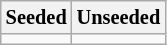<table class="wikitable" style="font-size:85%">
<tr>
<th>Seeded</th>
<th>Unseeded</th>
</tr>
<tr>
<td valign=top></td>
<td valign=top></td>
</tr>
</table>
